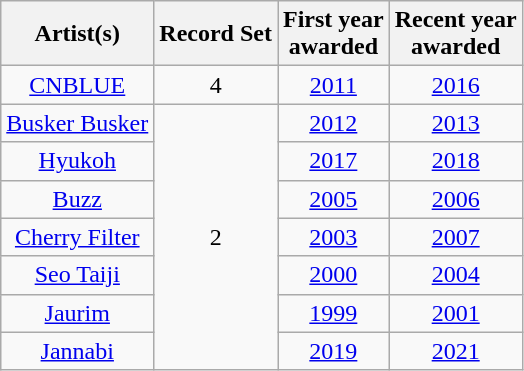<table class="wikitable" style="text-align:center;">
<tr>
<th>Artist(s)</th>
<th>Record Set</th>
<th>First year <br> awarded</th>
<th>Recent year <br> awarded</th>
</tr>
<tr>
<td><a href='#'>CNBLUE</a></td>
<td>4</td>
<td><a href='#'>2011</a></td>
<td><a href='#'>2016</a></td>
</tr>
<tr>
<td><a href='#'>Busker Busker</a></td>
<td rowspan="7">2</td>
<td><a href='#'>2012</a></td>
<td><a href='#'>2013</a></td>
</tr>
<tr>
<td><a href='#'>Hyukoh</a></td>
<td><a href='#'>2017</a></td>
<td><a href='#'>2018</a></td>
</tr>
<tr>
<td><a href='#'>Buzz</a></td>
<td><a href='#'>2005</a></td>
<td><a href='#'>2006</a></td>
</tr>
<tr>
<td><a href='#'>Cherry Filter</a></td>
<td><a href='#'>2003</a></td>
<td><a href='#'>2007</a></td>
</tr>
<tr>
<td><a href='#'>Seo Taiji</a></td>
<td><a href='#'>2000</a></td>
<td><a href='#'>2004</a></td>
</tr>
<tr>
<td><a href='#'>Jaurim</a></td>
<td><a href='#'>1999</a></td>
<td><a href='#'>2001</a></td>
</tr>
<tr>
<td><a href='#'>Jannabi</a></td>
<td><a href='#'>2019</a></td>
<td><a href='#'>2021</a></td>
</tr>
</table>
